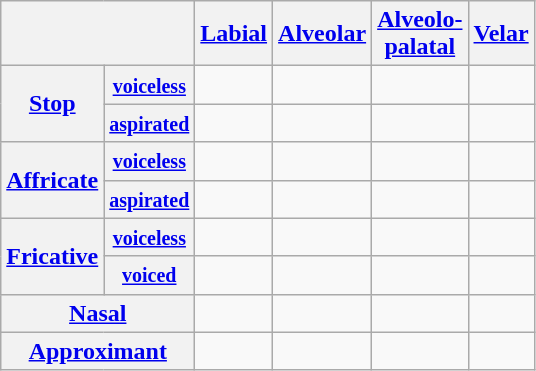<table class="wikitable" style="text-align:center">
<tr>
<th colspan="2"></th>
<th><a href='#'>Labial</a></th>
<th><a href='#'>Alveolar</a></th>
<th><a href='#'>Alveolo-<br>palatal</a></th>
<th><a href='#'>Velar</a></th>
</tr>
<tr>
<th rowspan="2"><a href='#'>Stop</a></th>
<th><small><a href='#'>voiceless</a></small></th>
<td></td>
<td></td>
<td></td>
<td></td>
</tr>
<tr>
<th><small><a href='#'>aspirated</a></small></th>
<td></td>
<td></td>
<td></td>
<td></td>
</tr>
<tr>
<th rowspan="2"><a href='#'>Affricate</a></th>
<th><small><a href='#'>voiceless</a></small></th>
<td></td>
<td></td>
<td></td>
<td></td>
</tr>
<tr>
<th><small><a href='#'>aspirated</a></small></th>
<td></td>
<td></td>
<td></td>
<td></td>
</tr>
<tr>
<th rowspan="2"><a href='#'>Fricative</a></th>
<th><small><a href='#'>voiceless</a></small></th>
<td></td>
<td></td>
<td></td>
<td></td>
</tr>
<tr>
<th><small><a href='#'>voiced</a></small></th>
<td></td>
<td></td>
<td></td>
<td></td>
</tr>
<tr>
<th colspan="2"><a href='#'>Nasal</a></th>
<td></td>
<td></td>
<td></td>
<td></td>
</tr>
<tr>
<th colspan="2"><a href='#'>Approximant</a></th>
<td></td>
<td></td>
<td></td>
<td></td>
</tr>
</table>
